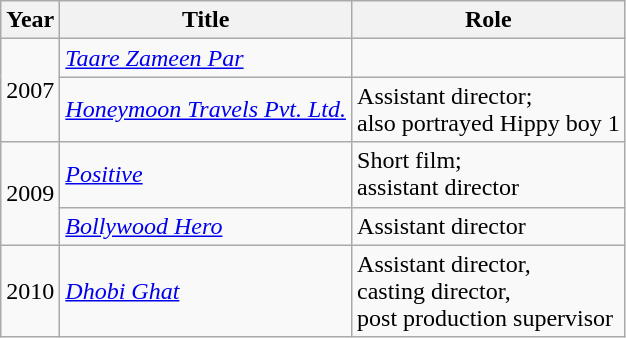<table class="wikitable">
<tr>
<th>Year</th>
<th>Title</th>
<th>Role</th>
</tr>
<tr>
<td rowspan=2>2007</td>
<td><em><a href='#'>Taare Zameen Par</a></em></td>
<td></td>
</tr>
<tr>
<td><em><a href='#'>Honeymoon Travels Pvt. Ltd.</a></em></td>
<td>Assistant director;<br>also portrayed Hippy boy 1</td>
</tr>
<tr>
<td rowspan=2>2009</td>
<td><em><a href='#'>Positive</a></em></td>
<td>Short film;<br> assistant director</td>
</tr>
<tr>
<td><em><a href='#'>Bollywood Hero</a></em></td>
<td>Assistant director</td>
</tr>
<tr>
<td>2010</td>
<td><em><a href='#'>Dhobi Ghat</a></em></td>
<td>Assistant director,<br>casting director,<br>post production supervisor</td>
</tr>
</table>
